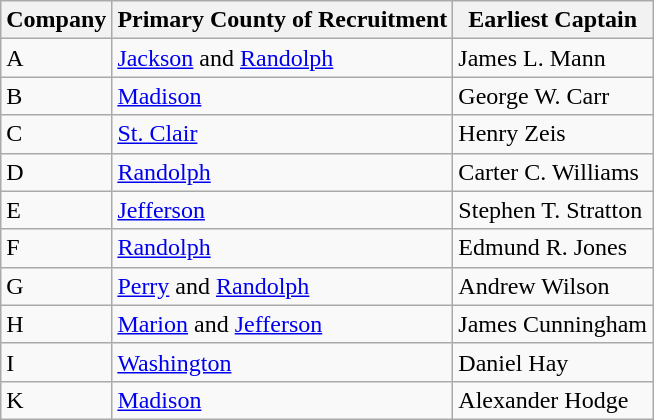<table class="wikitable">
<tr>
<th>Company</th>
<th>Primary County of Recruitment</th>
<th>Earliest Captain</th>
</tr>
<tr>
<td>A</td>
<td><a href='#'>Jackson</a> and <a href='#'>Randolph</a></td>
<td>James L. Mann</td>
</tr>
<tr>
<td>B</td>
<td><a href='#'>Madison</a></td>
<td>George W. Carr</td>
</tr>
<tr>
<td>C</td>
<td><a href='#'>St. Clair</a></td>
<td>Henry Zeis</td>
</tr>
<tr>
<td>D</td>
<td><a href='#'>Randolph</a></td>
<td>Carter C. Williams</td>
</tr>
<tr>
<td>E</td>
<td><a href='#'>Jefferson</a></td>
<td>Stephen T. Stratton</td>
</tr>
<tr>
<td>F</td>
<td><a href='#'>Randolph</a></td>
<td>Edmund R. Jones</td>
</tr>
<tr>
<td>G</td>
<td><a href='#'>Perry</a> and <a href='#'>Randolph</a></td>
<td>Andrew Wilson</td>
</tr>
<tr>
<td>H</td>
<td><a href='#'>Marion</a> and <a href='#'>Jefferson</a></td>
<td>James Cunningham</td>
</tr>
<tr>
<td>I</td>
<td><a href='#'>Washington</a></td>
<td>Daniel Hay</td>
</tr>
<tr>
<td>K</td>
<td><a href='#'>Madison</a></td>
<td>Alexander Hodge</td>
</tr>
</table>
